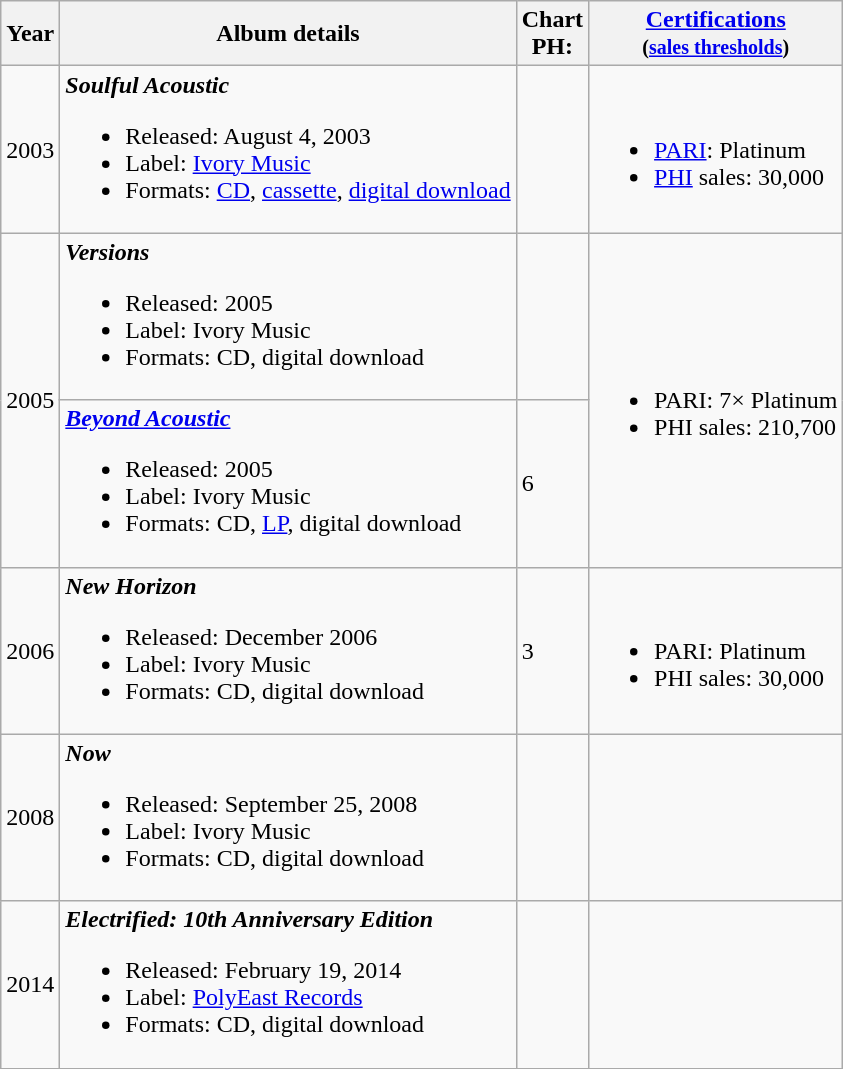<table class="wikitable">
<tr>
<th>Year</th>
<th>Album details</th>
<th>Chart<br>PH:</th>
<th><a href='#'>Certifications</a><br><small>(<a href='#'>sales thresholds</a>)</small></th>
</tr>
<tr>
<td>2003</td>
<td><strong><em>Soulful Acoustic</em></strong><br><ul><li>Released: August 4, 2003</li><li>Label: <a href='#'>Ivory Music</a></li><li>Formats: <a href='#'>CD</a>, <a href='#'>cassette</a>, <a href='#'>digital download</a></li></ul></td>
<td></td>
<td><br><ul><li><a href='#'>PARI</a>: Platinum</li><li><a href='#'>PHI</a> sales: 30,000</li></ul></td>
</tr>
<tr>
<td rowspan="2">2005</td>
<td><strong><em>Versions</em></strong><br><ul><li>Released: 2005</li><li>Label: Ivory Music</li><li>Formats: CD, digital download</li></ul></td>
<td></td>
<td rowspan="2"><br><ul><li>PARI: 7× Platinum</li><li>PHI sales: 210,700</li></ul></td>
</tr>
<tr>
<td><strong><em><a href='#'>Beyond Acoustic</a></em></strong><br><ul><li>Released: 2005</li><li>Label: Ivory Music</li><li>Formats: CD, <a href='#'>LP</a>, digital download</li></ul></td>
<td>6</td>
</tr>
<tr>
<td>2006</td>
<td><strong><em>New Horizon</em></strong><br><ul><li>Released: December 2006</li><li>Label: Ivory Music</li><li>Formats: CD, digital download</li></ul></td>
<td>3</td>
<td><br><ul><li>PARI: Platinum</li><li>PHI sales: 30,000</li></ul></td>
</tr>
<tr>
<td>2008</td>
<td><strong><em>Now</em></strong><br><ul><li>Released: September 25, 2008</li><li>Label: Ivory Music</li><li>Formats: CD, digital download</li></ul></td>
<td></td>
<td></td>
</tr>
<tr>
<td>2014</td>
<td><strong><em>Electrified: 10th Anniversary Edition</em></strong><br><ul><li>Released: February 19, 2014</li><li>Label: <a href='#'>PolyEast Records</a></li><li>Formats: CD, digital download</li></ul></td>
<td></td>
<td></td>
</tr>
<tr>
</tr>
</table>
